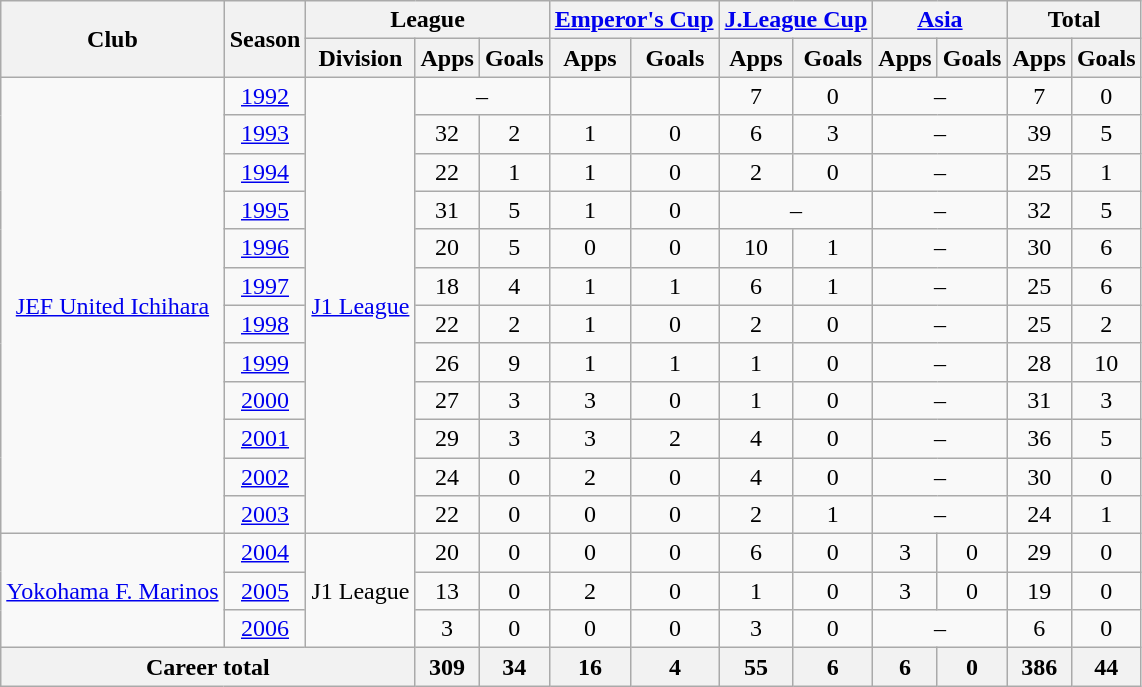<table class="wikitable" style="text-align:center">
<tr>
<th rowspan="2">Club</th>
<th rowspan="2">Season</th>
<th colspan="3">League</th>
<th colspan="2"><a href='#'>Emperor's Cup</a></th>
<th colspan="2"><a href='#'>J.League Cup</a></th>
<th colspan="2"><a href='#'>Asia</a></th>
<th colspan="2">Total</th>
</tr>
<tr>
<th>Division</th>
<th>Apps</th>
<th>Goals</th>
<th>Apps</th>
<th>Goals</th>
<th>Apps</th>
<th>Goals</th>
<th>Apps</th>
<th>Goals</th>
<th>Apps</th>
<th>Goals</th>
</tr>
<tr>
<td rowspan="12"><a href='#'>JEF United Ichihara</a></td>
<td><a href='#'>1992</a></td>
<td rowspan="12"><a href='#'>J1 League</a></td>
<td colspan="2">–</td>
<td></td>
<td></td>
<td>7</td>
<td>0</td>
<td colspan="2">–</td>
<td>7</td>
<td>0</td>
</tr>
<tr>
<td><a href='#'>1993</a></td>
<td>32</td>
<td>2</td>
<td>1</td>
<td>0</td>
<td>6</td>
<td>3</td>
<td colspan="2">–</td>
<td>39</td>
<td>5</td>
</tr>
<tr>
<td><a href='#'>1994</a></td>
<td>22</td>
<td>1</td>
<td>1</td>
<td>0</td>
<td>2</td>
<td>0</td>
<td colspan="2">–</td>
<td>25</td>
<td>1</td>
</tr>
<tr>
<td><a href='#'>1995</a></td>
<td>31</td>
<td>5</td>
<td>1</td>
<td>0</td>
<td colspan="2">–</td>
<td colspan="2">–</td>
<td>32</td>
<td>5</td>
</tr>
<tr>
<td><a href='#'>1996</a></td>
<td>20</td>
<td>5</td>
<td>0</td>
<td>0</td>
<td>10</td>
<td>1</td>
<td colspan="2">–</td>
<td>30</td>
<td>6</td>
</tr>
<tr>
<td><a href='#'>1997</a></td>
<td>18</td>
<td>4</td>
<td>1</td>
<td>1</td>
<td>6</td>
<td>1</td>
<td colspan="2">–</td>
<td>25</td>
<td>6</td>
</tr>
<tr>
<td><a href='#'>1998</a></td>
<td>22</td>
<td>2</td>
<td>1</td>
<td>0</td>
<td>2</td>
<td>0</td>
<td colspan="2">–</td>
<td>25</td>
<td>2</td>
</tr>
<tr>
<td><a href='#'>1999</a></td>
<td>26</td>
<td>9</td>
<td>1</td>
<td>1</td>
<td>1</td>
<td>0</td>
<td colspan="2">–</td>
<td>28</td>
<td>10</td>
</tr>
<tr>
<td><a href='#'>2000</a></td>
<td>27</td>
<td>3</td>
<td>3</td>
<td>0</td>
<td>1</td>
<td>0</td>
<td colspan="2">–</td>
<td>31</td>
<td>3</td>
</tr>
<tr>
<td><a href='#'>2001</a></td>
<td>29</td>
<td>3</td>
<td>3</td>
<td>2</td>
<td>4</td>
<td>0</td>
<td colspan="2">–</td>
<td>36</td>
<td>5</td>
</tr>
<tr>
<td><a href='#'>2002</a></td>
<td>24</td>
<td>0</td>
<td>2</td>
<td>0</td>
<td>4</td>
<td>0</td>
<td colspan="2">–</td>
<td>30</td>
<td>0</td>
</tr>
<tr>
<td><a href='#'>2003</a></td>
<td>22</td>
<td>0</td>
<td>0</td>
<td>0</td>
<td>2</td>
<td>1</td>
<td colspan="2">–</td>
<td>24</td>
<td>1</td>
</tr>
<tr>
<td rowspan="3"><a href='#'>Yokohama F. Marinos</a></td>
<td><a href='#'>2004</a></td>
<td rowspan="3">J1 League</td>
<td>20</td>
<td>0</td>
<td>0</td>
<td>0</td>
<td>6</td>
<td>0</td>
<td>3</td>
<td>0</td>
<td>29</td>
<td>0</td>
</tr>
<tr>
<td><a href='#'>2005</a></td>
<td>13</td>
<td>0</td>
<td>2</td>
<td>0</td>
<td>1</td>
<td>0</td>
<td>3</td>
<td>0</td>
<td>19</td>
<td>0</td>
</tr>
<tr>
<td><a href='#'>2006</a></td>
<td>3</td>
<td>0</td>
<td>0</td>
<td>0</td>
<td>3</td>
<td>0</td>
<td colspan="2">–</td>
<td>6</td>
<td>0</td>
</tr>
<tr>
<th colspan="3">Career total</th>
<th>309</th>
<th>34</th>
<th>16</th>
<th>4</th>
<th>55</th>
<th>6</th>
<th>6</th>
<th>0</th>
<th>386</th>
<th>44</th>
</tr>
</table>
